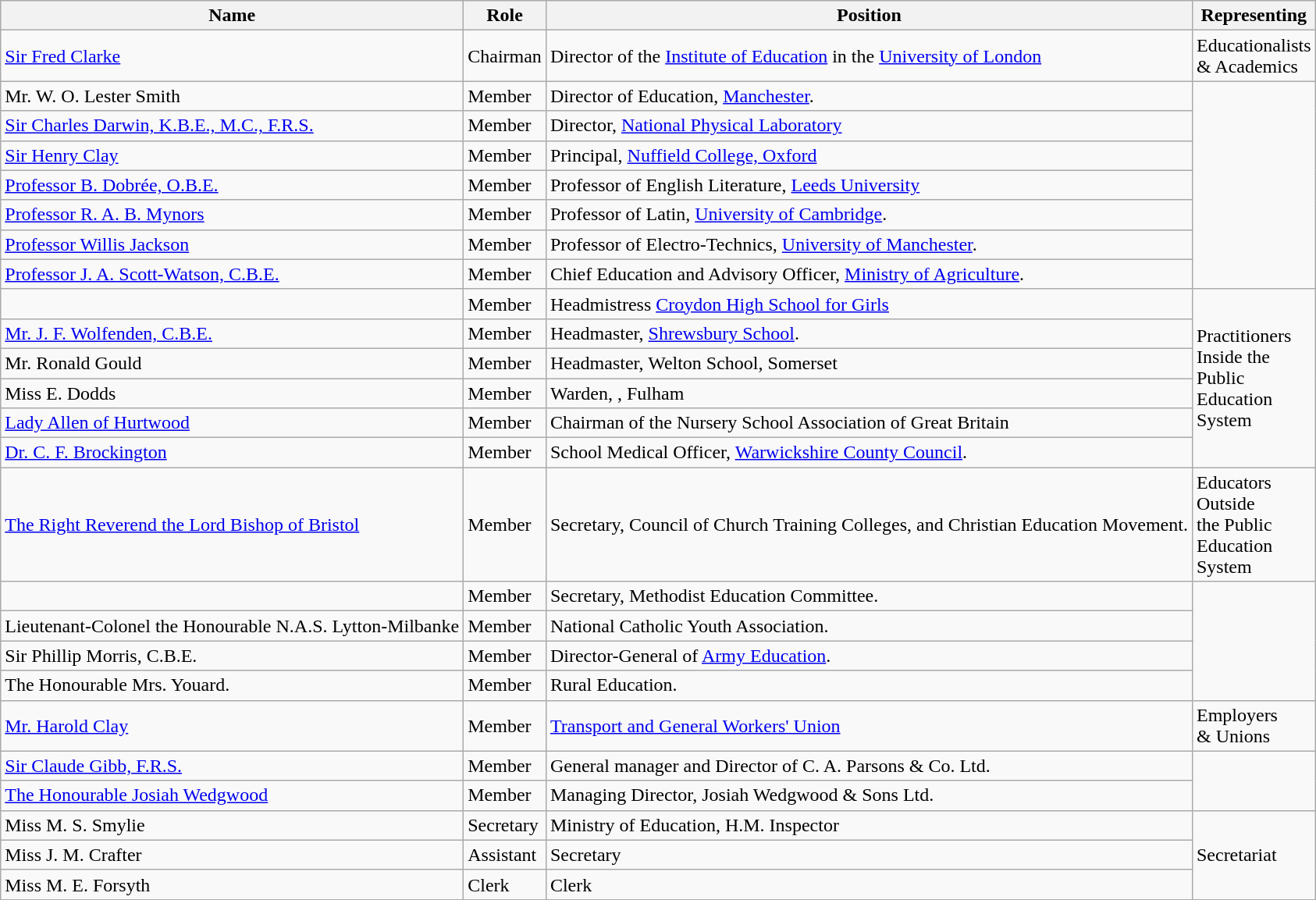<table class="wikitable mw-collapsible mw-collapsed">
<tr>
<th>Name</th>
<th>Role</th>
<th>Position</th>
<th>Representing</th>
</tr>
<tr>
<td><a href='#'>Sir Fred Clarke</a></td>
<td>Chairman</td>
<td>Director of the <a href='#'>Institute of Education</a> in the <a href='#'>University of London</a></td>
<td>Educationalists<br>& Academics</td>
</tr>
<tr>
<td>Mr. W. O. Lester Smith</td>
<td>Member</td>
<td>Director of Education, <a href='#'>Manchester</a>.</td>
</tr>
<tr>
<td><a href='#'>Sir Charles Darwin, K.B.E., M.C., F.R.S.</a></td>
<td>Member</td>
<td>Director, <a href='#'>National Physical Laboratory</a></td>
</tr>
<tr>
<td><a href='#'>Sir Henry Clay</a></td>
<td>Member</td>
<td>Principal, <a href='#'>Nuffield College, Oxford</a></td>
</tr>
<tr>
<td><a href='#'>Professor B. Dobrée, O.B.E.</a></td>
<td>Member</td>
<td>Professor of English Literature, <a href='#'>Leeds University</a></td>
</tr>
<tr>
<td><a href='#'>Professor R. A. B. Mynors</a></td>
<td>Member</td>
<td>Professor of Latin, <a href='#'>University of Cambridge</a>.</td>
</tr>
<tr>
<td><a href='#'>Professor Willis Jackson</a></td>
<td>Member</td>
<td>Professor of Electro-Technics, <a href='#'>University of Manchester</a>.</td>
</tr>
<tr>
<td><a href='#'>Professor J. A. Scott-Watson, C.B.E.</a></td>
<td>Member</td>
<td>Chief Education and Advisory Officer, <a href='#'>Ministry of Agriculture</a>.</td>
</tr>
<tr>
<td></td>
<td>Member</td>
<td>Headmistress <a href='#'>Croydon High School for Girls</a></td>
<td rowspan="6" >Practitioners<br>Inside the<br>Public<br>Education<br>System</td>
</tr>
<tr>
<td><a href='#'>Mr. J. F. Wolfenden, C.B.E.</a></td>
<td>Member</td>
<td>Headmaster, <a href='#'>Shrewsbury School</a>.</td>
</tr>
<tr>
<td>Mr. Ronald Gould</td>
<td>Member</td>
<td>Headmaster, Welton School, Somerset</td>
</tr>
<tr>
<td>Miss  E. Dodds</td>
<td>Member</td>
<td>Warden, , Fulham</td>
</tr>
<tr>
<td><a href='#'>Lady Allen of Hurtwood</a></td>
<td>Member</td>
<td>Chairman of the  Nursery School Association of Great Britain</td>
</tr>
<tr>
<td><a href='#'>Dr. C. F. Brockington</a></td>
<td>Member</td>
<td>School Medical Officer, <a href='#'>Warwickshire County Council</a>.</td>
</tr>
<tr>
<td><a href='#'>The Right Reverend the Lord Bishop of Bristol</a></td>
<td>Member</td>
<td>Secretary, Council of Church Training Colleges, and Christian Education Movement.</td>
<td>Educators<br>Outside<br>the Public<br>Education<br>System</td>
</tr>
<tr>
<td> </td>
<td>Member</td>
<td>Secretary, Methodist Education Committee.</td>
</tr>
<tr>
<td>Lieutenant-Colonel the Honourable N.A.S. Lytton-Milbanke</td>
<td>Member</td>
<td>National Catholic Youth Association.</td>
</tr>
<tr>
<td>Sir Phillip Morris, C.B.E.</td>
<td>Member</td>
<td>Director-General of <a href='#'>Army Education</a>.</td>
</tr>
<tr>
<td>The Honourable Mrs. Youard.</td>
<td>Member</td>
<td>Rural Education.</td>
</tr>
<tr>
<td><a href='#'>Mr. Harold Clay</a></td>
<td>Member</td>
<td><a href='#'>Transport and General Workers' Union</a></td>
<td>Employers<br>& Unions</td>
</tr>
<tr>
<td><a href='#'>Sir Claude Gibb, F.R.S.</a></td>
<td>Member</td>
<td>General manager and Director of C. A. Parsons & Co. Ltd.</td>
</tr>
<tr>
<td><a href='#'>The Honourable Josiah Wedgwood</a></td>
<td>Member</td>
<td>Managing Director, Josiah Wedgwood & Sons Ltd.</td>
</tr>
<tr>
<td>Miss M. S. Smylie</td>
<td>Secretary</td>
<td>Ministry of Education, H.M. Inspector</td>
<td rowspan="3">Secretariat</td>
</tr>
<tr>
<td>Miss  J. M. Crafter</td>
<td>Assistant</td>
<td>Secretary</td>
</tr>
<tr>
<td>Miss  M. E. Forsyth</td>
<td>Clerk</td>
<td>Clerk</td>
</tr>
</table>
